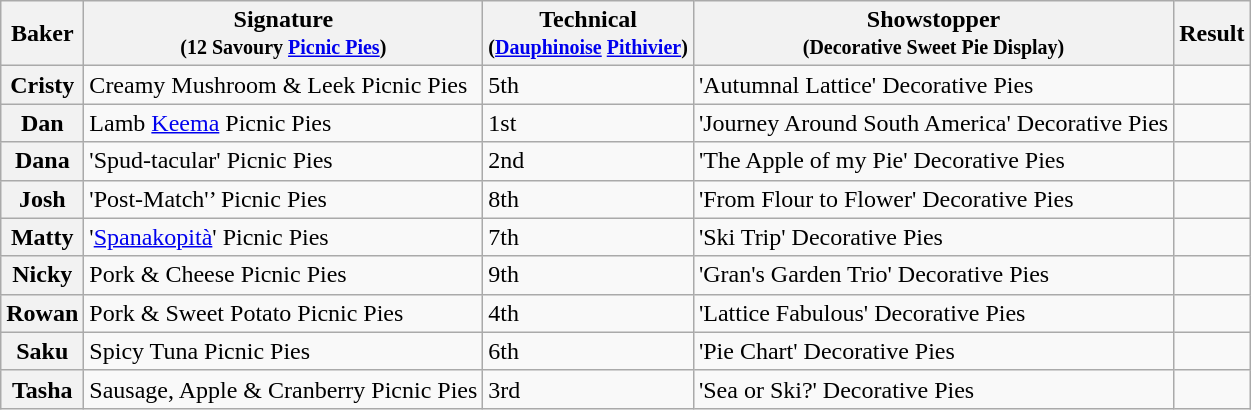<table class="wikitable sortable col3center sticky-header">
<tr>
<th scope="col">Baker</th>
<th scope="col" class="unsortable">Signature<br><small> (12 Savoury <a href='#'>Picnic Pies</a>) </small></th>
<th scope="col">Technical<br><small> (<a href='#'>Dauphinoise</a> <a href='#'>Pithivier</a>) </small></th>
<th scope="col" class="unsortable">Showstopper<br><small> (Decorative Sweet Pie Display) </small></th>
<th scope="col">Result</th>
</tr>
<tr>
<th scope="row">Cristy</th>
<td>Creamy Mushroom & Leek Picnic Pies</td>
<td>5th</td>
<td>'Autumnal Lattice' Decorative Pies</td>
<td></td>
</tr>
<tr>
<th scope="row">Dan</th>
<td>Lamb <a href='#'>Keema</a> Picnic Pies</td>
<td>1st</td>
<td>'Journey Around South America' Decorative Pies</td>
<td></td>
</tr>
<tr>
<th scope="row">Dana</th>
<td>'Spud-tacular' Picnic Pies</td>
<td>2nd</td>
<td>'The Apple of my Pie' Decorative Pies</td>
<td></td>
</tr>
<tr>
<th scope="row">Josh</th>
<td>'Post-Match'’ Picnic Pies</td>
<td>8th</td>
<td>'From Flour to Flower' Decorative Pies</td>
<td></td>
</tr>
<tr>
<th scope="row">Matty</th>
<td>'<a href='#'>Spanakopità</a>' Picnic Pies</td>
<td>7th</td>
<td>'Ski Trip' Decorative Pies</td>
<td></td>
</tr>
<tr>
<th scope="row">Nicky</th>
<td>Pork & Cheese Picnic Pies</td>
<td>9th</td>
<td>'Gran's Garden Trio' Decorative Pies</td>
<td></td>
</tr>
<tr>
<th scope="row">Rowan</th>
<td>Pork & Sweet Potato Picnic Pies</td>
<td>4th</td>
<td>'Lattice Fabulous' Decorative Pies</td>
<td></td>
</tr>
<tr>
<th scope="row">Saku</th>
<td>Spicy Tuna Picnic Pies</td>
<td>6th</td>
<td>'Pie Chart' Decorative Pies</td>
<td></td>
</tr>
<tr>
<th scope="row">Tasha</th>
<td>Sausage, Apple & Cranberry Picnic Pies</td>
<td>3rd</td>
<td>'Sea or Ski?' Decorative Pies</td>
<td></td>
</tr>
</table>
